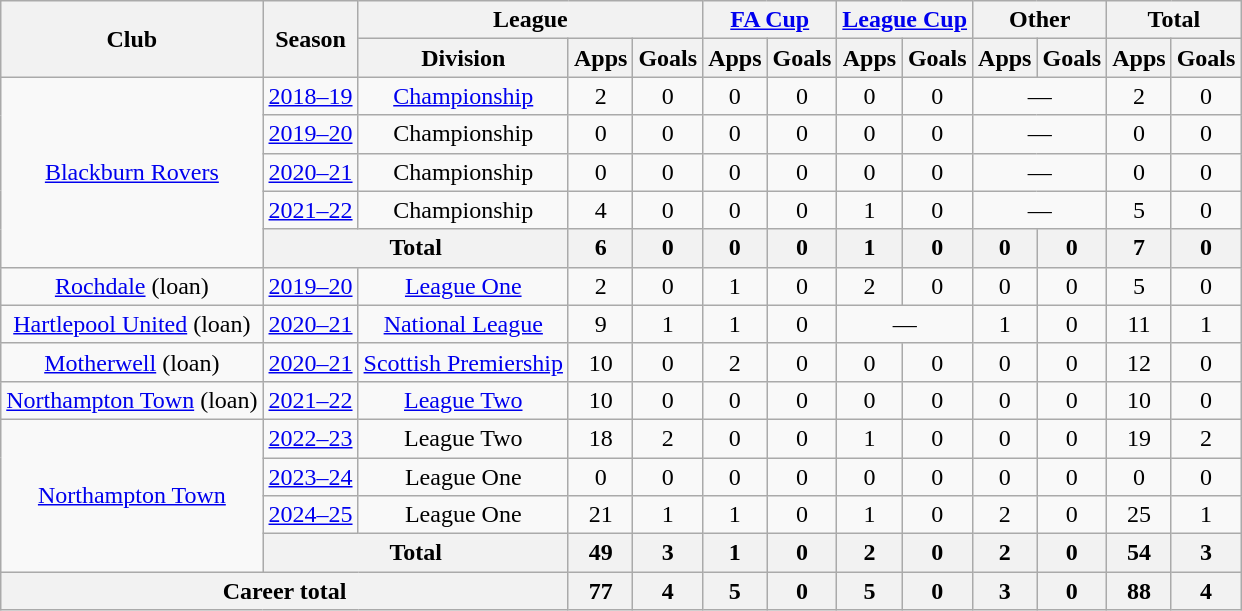<table class="wikitable" style="text-align:center;">
<tr>
<th rowspan="2">Club</th>
<th rowspan="2">Season</th>
<th colspan="3">League</th>
<th colspan="2"><a href='#'>FA Cup</a></th>
<th colspan="2"><a href='#'>League Cup</a></th>
<th colspan="2">Other</th>
<th colspan="2">Total</th>
</tr>
<tr>
<th>Division</th>
<th>Apps</th>
<th>Goals</th>
<th>Apps</th>
<th>Goals</th>
<th>Apps</th>
<th>Goals</th>
<th>Apps</th>
<th>Goals</th>
<th>Apps</th>
<th>Goals</th>
</tr>
<tr>
<td rowspan="5"><a href='#'>Blackburn Rovers</a></td>
<td><a href='#'>2018–19</a></td>
<td><a href='#'>Championship</a></td>
<td>2</td>
<td>0</td>
<td>0</td>
<td>0</td>
<td>0</td>
<td>0</td>
<td colspan="2">—</td>
<td>2</td>
<td>0</td>
</tr>
<tr>
<td><a href='#'>2019–20</a></td>
<td>Championship</td>
<td>0</td>
<td>0</td>
<td>0</td>
<td>0</td>
<td>0</td>
<td>0</td>
<td colspan=2>—</td>
<td>0</td>
<td>0</td>
</tr>
<tr>
<td><a href='#'>2020–21</a></td>
<td>Championship</td>
<td>0</td>
<td>0</td>
<td>0</td>
<td>0</td>
<td>0</td>
<td>0</td>
<td colspan=2>—</td>
<td>0</td>
<td>0</td>
</tr>
<tr>
<td><a href='#'>2021–22</a></td>
<td>Championship</td>
<td>4</td>
<td>0</td>
<td>0</td>
<td>0</td>
<td>1</td>
<td>0</td>
<td colspan=2>—</td>
<td>5</td>
<td>0</td>
</tr>
<tr>
<th colspan="2">Total</th>
<th>6</th>
<th>0</th>
<th>0</th>
<th>0</th>
<th>1</th>
<th>0</th>
<th>0</th>
<th>0</th>
<th>7</th>
<th>0</th>
</tr>
<tr>
<td><a href='#'>Rochdale</a> (loan)</td>
<td><a href='#'>2019–20</a></td>
<td><a href='#'>League One</a></td>
<td>2</td>
<td>0</td>
<td>1</td>
<td>0</td>
<td>2</td>
<td>0</td>
<td>0</td>
<td>0</td>
<td>5</td>
<td>0</td>
</tr>
<tr>
<td><a href='#'>Hartlepool United</a> (loan)</td>
<td><a href='#'>2020–21</a></td>
<td><a href='#'>National League</a></td>
<td>9</td>
<td>1</td>
<td>1</td>
<td>0</td>
<td colspan=2>—</td>
<td>1</td>
<td>0</td>
<td>11</td>
<td>1</td>
</tr>
<tr>
<td><a href='#'>Motherwell</a> (loan)</td>
<td><a href='#'>2020–21</a></td>
<td><a href='#'>Scottish Premiership</a></td>
<td>10</td>
<td>0</td>
<td>2</td>
<td>0</td>
<td>0</td>
<td>0</td>
<td>0</td>
<td>0</td>
<td>12</td>
<td>0</td>
</tr>
<tr>
<td><a href='#'>Northampton Town</a> (loan)</td>
<td><a href='#'>2021–22</a></td>
<td><a href='#'>League Two</a></td>
<td>10</td>
<td>0</td>
<td>0</td>
<td>0</td>
<td>0</td>
<td>0</td>
<td>0</td>
<td>0</td>
<td>10</td>
<td>0</td>
</tr>
<tr>
<td rowspan="4"><a href='#'>Northampton Town</a></td>
<td><a href='#'>2022–23</a></td>
<td>League Two</td>
<td>18</td>
<td>2</td>
<td>0</td>
<td>0</td>
<td>1</td>
<td>0</td>
<td>0</td>
<td>0</td>
<td>19</td>
<td>2</td>
</tr>
<tr>
<td><a href='#'>2023–24</a></td>
<td>League One</td>
<td>0</td>
<td>0</td>
<td>0</td>
<td>0</td>
<td>0</td>
<td>0</td>
<td>0</td>
<td>0</td>
<td>0</td>
<td>0</td>
</tr>
<tr>
<td><a href='#'>2024–25</a></td>
<td>League One</td>
<td>21</td>
<td>1</td>
<td>1</td>
<td>0</td>
<td>1</td>
<td>0</td>
<td>2</td>
<td>0</td>
<td>25</td>
<td>1</td>
</tr>
<tr>
<th colspan="2">Total</th>
<th>49</th>
<th>3</th>
<th>1</th>
<th>0</th>
<th>2</th>
<th>0</th>
<th>2</th>
<th>0</th>
<th>54</th>
<th>3</th>
</tr>
<tr>
<th colspan=3>Career total</th>
<th>77</th>
<th>4</th>
<th>5</th>
<th>0</th>
<th>5</th>
<th>0</th>
<th>3</th>
<th>0</th>
<th>88</th>
<th>4</th>
</tr>
</table>
